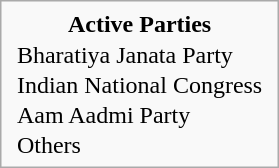<table class="infobox" style="float; margin-left: 1em; margin-bottom: 0.5em">
<tr>
<td style="text-align: center"><span><strong>Active Parties</strong></span></td>
</tr>
<tr>
<td style="padding: 0 5px;"> Bharatiya Janata Party</td>
</tr>
<tr>
<td style="padding: 0 5px;"> Indian National Congress</td>
</tr>
<tr>
<td style="padding: 0 5px;"> Aam Aadmi Party</td>
</tr>
<tr>
<td style="padding: 0 5px;"> Others</td>
</tr>
</table>
